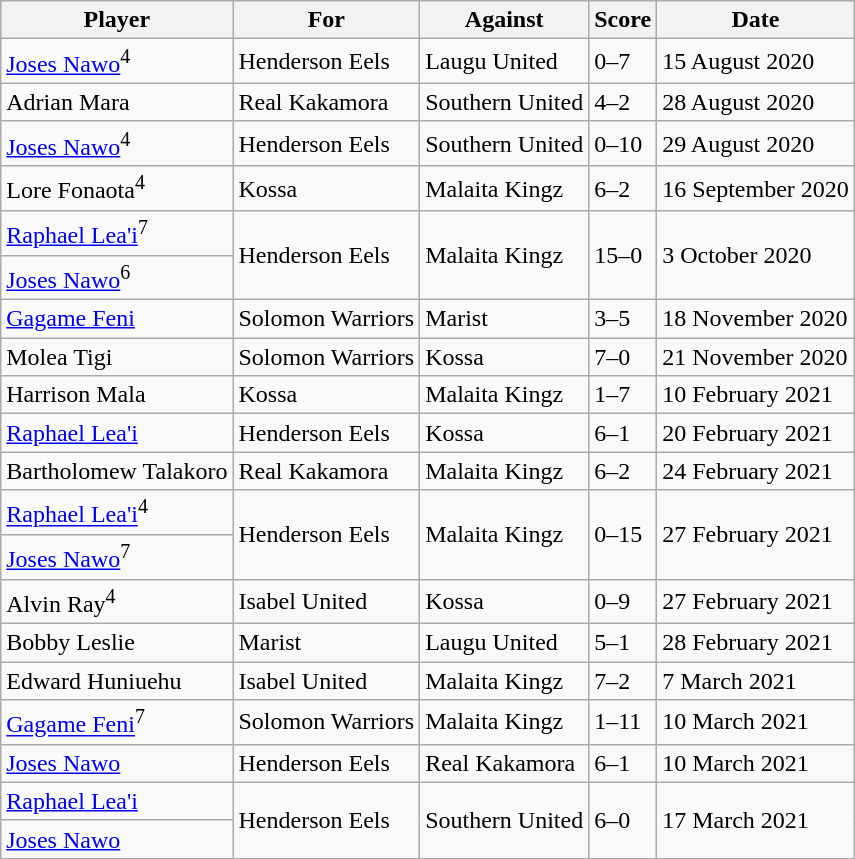<table class="wikitable">
<tr>
<th>Player</th>
<th>For</th>
<th>Against</th>
<th>Score</th>
<th>Date</th>
</tr>
<tr>
<td> <a href='#'>Joses Nawo</a><sup>4</sup></td>
<td>Henderson Eels</td>
<td>Laugu United</td>
<td>0–7</td>
<td>15 August 2020</td>
</tr>
<tr>
<td> Adrian Mara</td>
<td>Real Kakamora</td>
<td>Southern United</td>
<td>4–2</td>
<td>28 August 2020</td>
</tr>
<tr>
<td> <a href='#'>Joses Nawo</a><sup>4</sup></td>
<td>Henderson Eels</td>
<td>Southern United</td>
<td>0–10</td>
<td>29 August 2020</td>
</tr>
<tr>
<td> Lore Fonaota<sup>4</sup></td>
<td>Kossa</td>
<td>Malaita Kingz</td>
<td>6–2</td>
<td>16 September 2020</td>
</tr>
<tr>
<td> <a href='#'>Raphael Lea'i</a><sup>7</sup></td>
<td rowspan=2>Henderson Eels</td>
<td rowspan=2>Malaita Kingz</td>
<td rowspan=2>15–0</td>
<td rowspan=2>3 October 2020</td>
</tr>
<tr>
<td> <a href='#'>Joses Nawo</a><sup>6</sup></td>
</tr>
<tr>
<td> <a href='#'>Gagame Feni</a></td>
<td>Solomon Warriors</td>
<td>Marist</td>
<td>3–5</td>
<td>18 November 2020</td>
</tr>
<tr>
<td> Molea Tigi</td>
<td>Solomon Warriors</td>
<td>Kossa</td>
<td>7–0</td>
<td>21 November 2020</td>
</tr>
<tr>
<td> Harrison Mala</td>
<td>Kossa</td>
<td>Malaita Kingz</td>
<td>1–7</td>
<td>10 February 2021</td>
</tr>
<tr>
<td> <a href='#'>Raphael Lea'i</a></td>
<td>Henderson Eels</td>
<td>Kossa</td>
<td>6–1</td>
<td>20 February 2021</td>
</tr>
<tr>
<td> Bartholomew Talakoro</td>
<td>Real Kakamora</td>
<td>Malaita Kingz</td>
<td>6–2</td>
<td>24 February 2021</td>
</tr>
<tr>
<td> <a href='#'>Raphael Lea'i</a><sup>4</sup></td>
<td rowspan=2>Henderson Eels</td>
<td rowspan=2>Malaita Kingz</td>
<td rowspan=2>0–15</td>
<td rowspan=2>27 February 2021</td>
</tr>
<tr>
<td> <a href='#'>Joses Nawo</a><sup>7</sup></td>
</tr>
<tr>
<td> Alvin Ray<sup>4</sup></td>
<td>Isabel United</td>
<td>Kossa</td>
<td>0–9</td>
<td>27 February 2021</td>
</tr>
<tr>
<td> Bobby Leslie</td>
<td>Marist</td>
<td>Laugu United</td>
<td>5–1</td>
<td>28 February 2021</td>
</tr>
<tr>
<td> Edward Huniuehu</td>
<td>Isabel United</td>
<td>Malaita Kingz</td>
<td>7–2</td>
<td>7 March 2021</td>
</tr>
<tr>
<td> <a href='#'>Gagame Feni</a><sup>7</sup></td>
<td>Solomon Warriors</td>
<td>Malaita Kingz</td>
<td>1–11</td>
<td>10 March 2021</td>
</tr>
<tr>
<td> <a href='#'>Joses Nawo</a></td>
<td>Henderson Eels</td>
<td>Real Kakamora</td>
<td>6–1</td>
<td>10 March 2021</td>
</tr>
<tr>
<td> <a href='#'>Raphael Lea'i</a></td>
<td rowspan=2>Henderson Eels</td>
<td rowspan=2>Southern United</td>
<td rowspan=2>6–0</td>
<td rowspan=2>17 March 2021</td>
</tr>
<tr>
<td> <a href='#'>Joses Nawo</a></td>
</tr>
</table>
